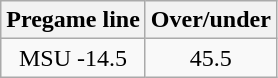<table class="wikitable">
<tr align="center">
<th style=>Pregame line</th>
<th style=>Over/under</th>
</tr>
<tr align="center">
<td>MSU -14.5</td>
<td>45.5</td>
</tr>
</table>
